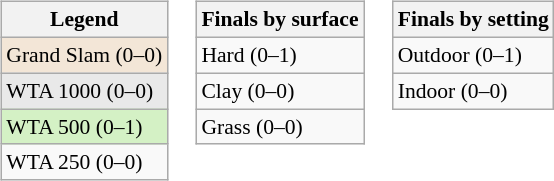<table>
<tr valign=top>
<td><br><table class="wikitable" style=font-size:90%>
<tr>
<th>Legend</th>
</tr>
<tr>
<td bgcolor="#f3e6d7">Grand Slam (0–0)</td>
</tr>
<tr>
<td bgcolor="#e9e9e9">WTA 1000 (0–0)</td>
</tr>
<tr>
<td bgcolor="#d4f1c5">WTA 500 (0–1)</td>
</tr>
<tr>
<td>WTA 250 (0–0)</td>
</tr>
</table>
</td>
<td><br><table class="wikitable" style=font-size:90%>
<tr>
<th>Finals by surface</th>
</tr>
<tr>
<td>Hard (0–1)</td>
</tr>
<tr>
<td>Clay (0–0)</td>
</tr>
<tr>
<td>Grass (0–0)</td>
</tr>
</table>
</td>
<td><br><table class="wikitable" style=font-size:90%>
<tr>
<th>Finals by setting</th>
</tr>
<tr>
<td>Outdoor (0–1)</td>
</tr>
<tr>
<td>Indoor (0–0)</td>
</tr>
</table>
</td>
</tr>
</table>
